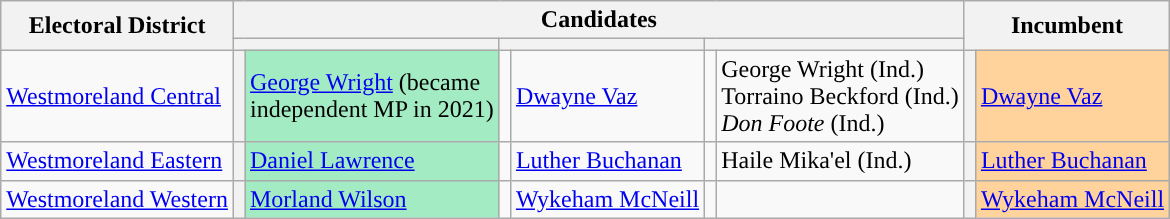<table class="wikitable">
<tr>
<th rowspan="2">Electoral District</th>
<th colspan="6">Candidates</th>
<th colspan="2" rowspan="2">Incumbent</th>
</tr>
<tr>
<th colspan="2" style="background:"><a href='#'></a></th>
<th colspan="2" style="background:"><a href='#'></a></th>
<th colspan="2" style="background:"></th>
</tr>
<tr>
<td><a href='#'>Westmoreland Central</a></td>
<th style="background:"></th>
<td style="background:#a3ebc3"><a href='#'>George Wright</a> (became<br>independent MP in 2021)</td>
<td></td>
<td><a href='#'>Dwayne Vaz</a></td>
<td></td>
<td>George Wright (Ind.)<br>Torraino Beckford (Ind.)<br><em>Don Foote</em> (Ind.)</td>
<th style="background:"></th>
<td style="background:#FFD39B"><a href='#'>Dwayne Vaz</a></td>
</tr>
<tr>
<td><a href='#'>Westmoreland Eastern</a></td>
<th style="background:"></th>
<td style="background:#a3ebc3"><a href='#'>Daniel Lawrence</a></td>
<td></td>
<td><a href='#'>Luther Buchanan</a></td>
<td></td>
<td>Haile Mika'el (Ind.)</td>
<th style="background:"></th>
<td style="background:#FFD39B"><a href='#'>Luther Buchanan</a></td>
</tr>
<tr>
<td><a href='#'>Westmoreland Western</a></td>
<th style="background:"></th>
<td style="background:#a3ebc3"><a href='#'>Morland Wilson</a></td>
<td></td>
<td><a href='#'>Wykeham McNeill</a></td>
<td></td>
<td></td>
<th style="background:"></th>
<td style="background:#FFD39B"><a href='#'>Wykeham McNeill</a></td>
</tr>
</table>
